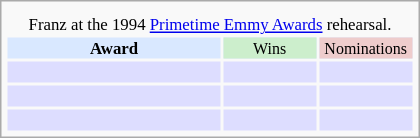<table class="infobox" style="width: 25em; text-align: left; font-size: 70%; vertical-align: middle;">
<tr>
<td colspan="3" style="text-align:center;"></td>
</tr>
<tr>
<td colspan="3" style="text-align:center;">Franz at the 1994 <a href='#'>Primetime Emmy Awards</a> rehearsal.</td>
</tr>
<tr bgcolor=#D9E8FF style="text-align:center;">
<th style="vertical-align: middle;">Award</th>
<td style="background:#cceecc; font-size:8pt; vertical-align: middle;" width="60px">Wins</td>
<td style="background:#eecccc; font-size:8pt; vertical-align: middle;" width="60px">Nominations</td>
</tr>
<tr bgcolor=#ddddff>
<td align="center"><br></td>
<td></td>
<td></td>
</tr>
<tr bgcolor=#ddddff>
<td align="center"><br></td>
<td></td>
<td></td>
</tr>
<tr bgcolor=#ddddff>
<td align="center"><br></td>
<td></td>
<td></td>
</tr>
</table>
